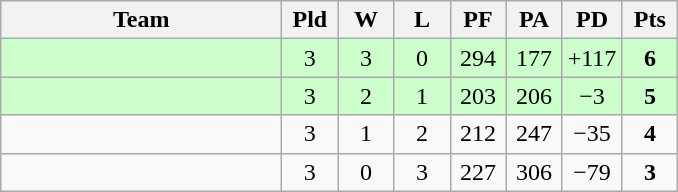<table class=wikitable style="text-align:center">
<tr>
<th width=180>Team</th>
<th width=30>Pld</th>
<th width=30>W</th>
<th width=30>L</th>
<th width=30>PF</th>
<th width=30>PA</th>
<th width=30>PD</th>
<th width=30>Pts</th>
</tr>
<tr align=center bgcolor="#ccffcc">
<td align=left></td>
<td>3</td>
<td>3</td>
<td>0</td>
<td>294</td>
<td>177</td>
<td>+117</td>
<td><strong>6</strong></td>
</tr>
<tr align=center bgcolor="#ccffcc">
<td align=left></td>
<td>3</td>
<td>2</td>
<td>1</td>
<td>203</td>
<td>206</td>
<td>−3</td>
<td><strong>5</strong></td>
</tr>
<tr align=center>
<td align=left></td>
<td>3</td>
<td>1</td>
<td>2</td>
<td>212</td>
<td>247</td>
<td>−35</td>
<td><strong>4</strong></td>
</tr>
<tr align=center>
<td align=left></td>
<td>3</td>
<td>0</td>
<td>3</td>
<td>227</td>
<td>306</td>
<td>−79</td>
<td><strong>3</strong></td>
</tr>
</table>
